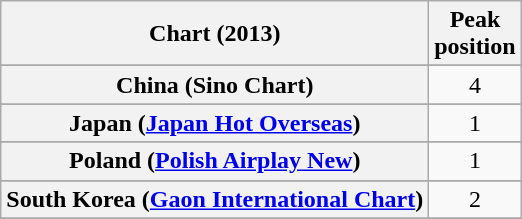<table class="wikitable sortable plainrowheaders" style="text-align:center;">
<tr>
<th scope="col">Chart (2013)</th>
<th scope="col">Peak<br>position</th>
</tr>
<tr>
</tr>
<tr>
</tr>
<tr>
</tr>
<tr>
</tr>
<tr>
</tr>
<tr>
</tr>
<tr>
</tr>
<tr>
</tr>
<tr>
</tr>
<tr>
</tr>
<tr>
<th scope="row">China (Sino Chart)</th>
<td style="text-align:center;">4</td>
</tr>
<tr>
</tr>
<tr>
</tr>
<tr>
</tr>
<tr>
</tr>
<tr>
</tr>
<tr>
<th scope="row">Japan (<a href='#'>Japan Hot Overseas</a>)</th>
<td style="text-align:center;">1</td>
</tr>
<tr>
</tr>
<tr>
</tr>
<tr>
</tr>
<tr>
<th scope="row">Poland (<a href='#'>Polish Airplay New</a>)</th>
<td align="center">1</td>
</tr>
<tr>
</tr>
<tr>
<th scope="row">South Korea (<a href='#'>Gaon International Chart</a>)</th>
<td style="text-align:center;">2</td>
</tr>
<tr>
</tr>
<tr>
</tr>
<tr>
</tr>
<tr>
</tr>
<tr>
</tr>
<tr>
</tr>
<tr>
</tr>
<tr>
</tr>
<tr>
</tr>
</table>
